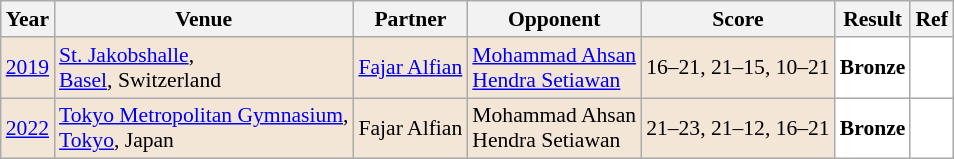<table class="sortable wikitable" style="font-size: 90%">
<tr>
<th>Year</th>
<th>Venue</th>
<th>Partner</th>
<th>Opponent</th>
<th>Score</th>
<th>Result</th>
<th>Ref</th>
</tr>
<tr style="background:#F3E6D7">
<td align="center"><a href='#'>2019</a></td>
<td align="left"><a href='#'>St. Jakobshalle</a>,<br><a href='#'>Basel</a>, Switzerland</td>
<td align="left"> <a href='#'>Fajar Alfian</a></td>
<td align="left"> <a href='#'>Mohammad Ahsan</a><br> <a href='#'>Hendra Setiawan</a></td>
<td align="left">16–21, 21–15, 10–21</td>
<td style="text-align:left; background:white"> <strong>Bronze</strong></td>
<td style="text-align:center; background:white"></td>
</tr>
<tr style="background:#F3E6D7">
<td align="center"><a href='#'>2022</a></td>
<td align="left"><a href='#'>Tokyo Metropolitan Gymnasium</a>,<br><a href='#'>Tokyo</a>, Japan</td>
<td align="left"> Fajar Alfian</td>
<td align="left"> Mohammad Ahsan<br> Hendra Setiawan</td>
<td align="left">21–23, 21–12, 16–21</td>
<td style="text-align:left; background:white"> <strong>Bronze</strong></td>
<td style="text-align:center; background:white"></td>
</tr>
</table>
